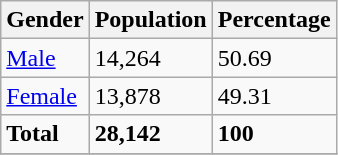<table class="wikitable">
<tr>
<th>Gender</th>
<th>Population</th>
<th>Percentage</th>
</tr>
<tr>
<td><a href='#'>Male</a></td>
<td>14,264</td>
<td>50.69</td>
</tr>
<tr>
<td><a href='#'>Female</a></td>
<td>13,878</td>
<td>49.31</td>
</tr>
<tr>
<td><strong>Total</strong></td>
<td><strong>28,142</strong></td>
<td><strong>100</strong></td>
</tr>
<tr>
</tr>
</table>
